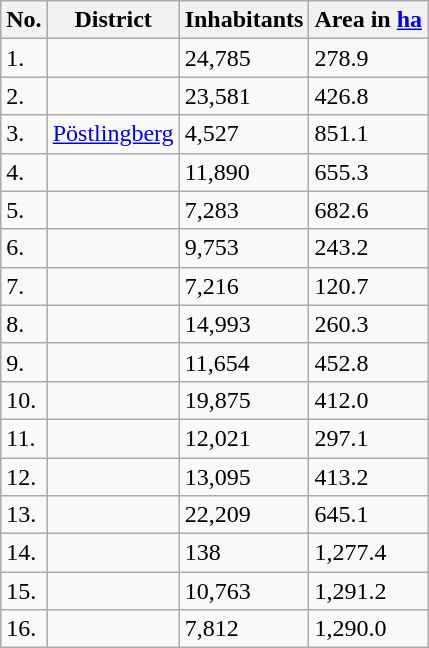<table class="wikitable">
<tr>
<th>No.</th>
<th>District</th>
<th>Inhabitants</th>
<th>Area in <a href='#'>ha</a></th>
</tr>
<tr>
<td>1.</td>
<td></td>
<td>24,785</td>
<td>278.9</td>
</tr>
<tr>
<td>2.</td>
<td></td>
<td>23,581</td>
<td>426.8</td>
</tr>
<tr>
<td>3.</td>
<td><a href='#'>Pöstlingberg</a></td>
<td>4,527</td>
<td>851.1</td>
</tr>
<tr>
<td>4.</td>
<td></td>
<td>11,890</td>
<td>655.3</td>
</tr>
<tr>
<td>5.</td>
<td></td>
<td>7,283</td>
<td>682.6</td>
</tr>
<tr>
<td>6.</td>
<td></td>
<td>9,753</td>
<td>243.2</td>
</tr>
<tr>
<td>7.</td>
<td></td>
<td>7,216</td>
<td>120.7</td>
</tr>
<tr>
<td>8.</td>
<td></td>
<td>14,993</td>
<td>260.3</td>
</tr>
<tr>
<td>9.</td>
<td></td>
<td>11,654</td>
<td>452.8</td>
</tr>
<tr>
<td>10.</td>
<td></td>
<td>19,875</td>
<td>412.0</td>
</tr>
<tr>
<td>11.</td>
<td></td>
<td>12,021</td>
<td>297.1</td>
</tr>
<tr>
<td>12.</td>
<td></td>
<td>13,095</td>
<td>413.2</td>
</tr>
<tr>
<td>13.</td>
<td></td>
<td>22,209</td>
<td>645.1</td>
</tr>
<tr>
<td>14.</td>
<td></td>
<td>138</td>
<td>1,277.4</td>
</tr>
<tr>
<td>15.</td>
<td></td>
<td>10,763</td>
<td>1,291.2</td>
</tr>
<tr>
<td>16.</td>
<td></td>
<td>7,812</td>
<td>1,290.0</td>
</tr>
</table>
